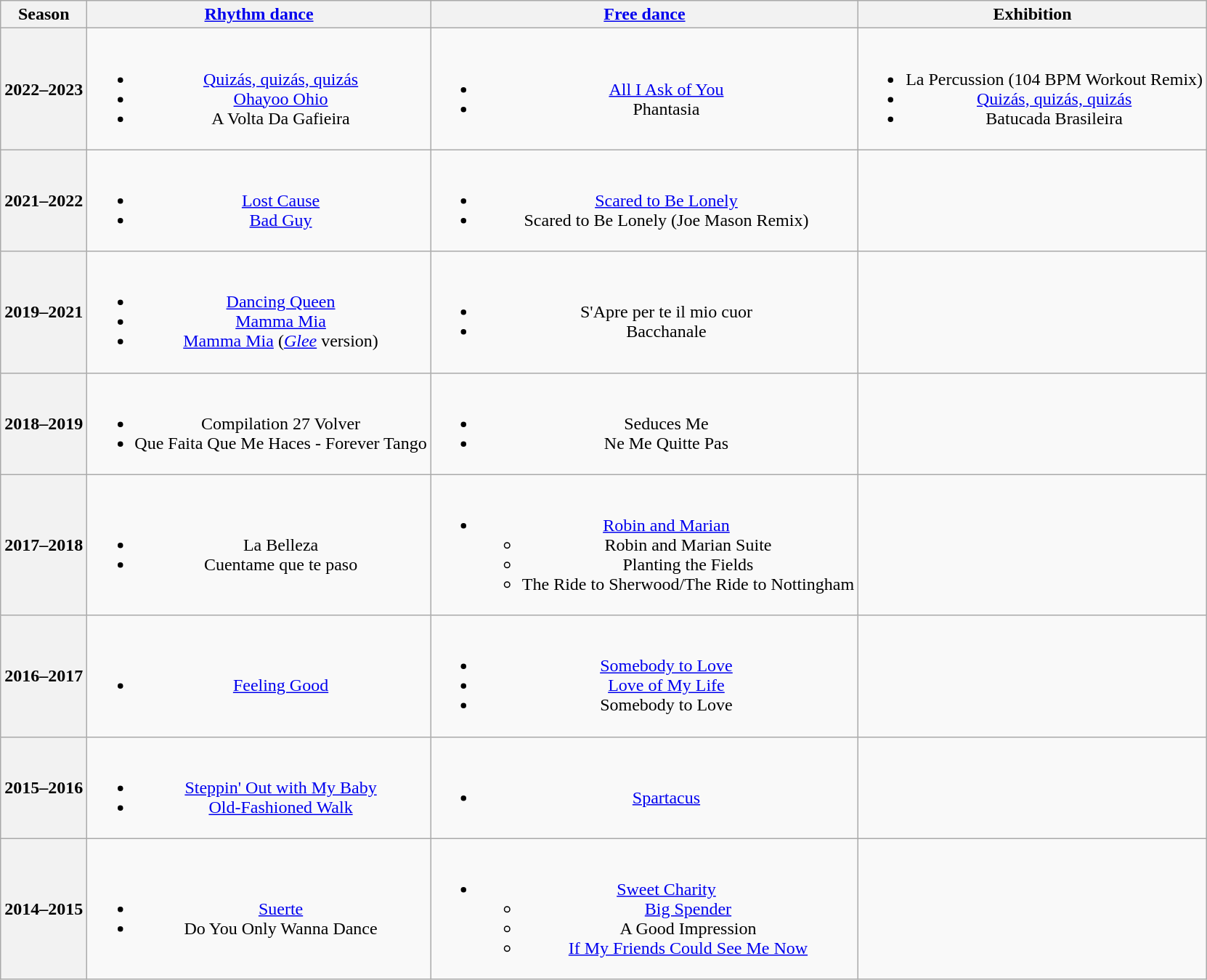<table class=wikitable style=text-align:center>
<tr>
<th>Season</th>
<th><a href='#'>Rhythm dance</a></th>
<th><a href='#'>Free dance</a></th>
<th>Exhibition</th>
</tr>
<tr>
<th>2022–2023 <br> </th>
<td><br><ul><li> <a href='#'>Quizás, quizás, quizás</a><br> </li><li> <a href='#'>Ohayoo Ohio</a> <br> </li><li> A Volta Da Gafieira <br> </li></ul></td>
<td><br><ul><li><a href='#'>All I Ask of You</a> <br></li><li>Phantasia <br> </li></ul></td>
<td><br><ul><li>La Percussion (104 BPM Workout Remix) <br></li><li><a href='#'>Quizás, quizás, quizás</a><br> </li><li>Batucada Brasileira <br></li></ul></td>
</tr>
<tr>
<th>2021–2022 <br> </th>
<td><br><ul><li> <a href='#'>Lost Cause</a></li><li> <a href='#'>Bad Guy</a> <br> </li></ul></td>
<td><br><ul><li><a href='#'>Scared to Be Lonely</a></li><li>Scared to Be Lonely (Joe Mason Remix) <br> </li></ul></td>
<td></td>
</tr>
<tr>
<th>2019–2021 <br> </th>
<td><br><ul><li> <a href='#'>Dancing Queen</a></li><li>  <a href='#'>Mamma Mia</a></li><li>  <a href='#'>Mamma Mia</a> (<em><a href='#'>Glee</a></em> version) <br> </li></ul></td>
<td><br><ul><li>S'Apre per te il mio cuor <br></li><li>Bacchanale <br></li></ul></td>
<td></td>
</tr>
<tr>
<th>2018–2019 <br> </th>
<td><br><ul><li> Compilation 27 Volver <br></li><li>  Que Faita Que Me Haces - Forever Tango <br></li></ul></td>
<td><br><ul><li>Seduces Me <br></li><li>Ne Me Quitte Pas <br></li></ul></td>
<td></td>
</tr>
<tr>
<th>2017–2018 <br> </th>
<td><br><ul><li> La Belleza <br></li><li> Cuentame que te paso <br></li></ul></td>
<td><br><ul><li><a href='#'>Robin and Marian</a><ul><li>Robin and Marian Suite <br></li><li>Planting the Fields <br></li><li>The Ride to Sherwood/The Ride to Nottingham <br></li></ul></li></ul></td>
<td></td>
</tr>
<tr>
<th>2016–2017 <br> </th>
<td><br><ul><li><a href='#'>Feeling Good</a> <br></li></ul></td>
<td><br><ul><li><a href='#'>Somebody to Love</a> <br></li><li><a href='#'>Love of My Life</a> <br></li><li>Somebody to Love <br></li></ul></td>
<td></td>
</tr>
<tr>
<th>2015–2016 <br> </th>
<td><br><ul><li> <a href='#'>Steppin' Out with My Baby</a> <br></li><li> <a href='#'>Old-Fashioned Walk</a> <br></li></ul></td>
<td><br><ul><li><a href='#'>Spartacus</a> <br></li></ul></td>
<td></td>
</tr>
<tr>
<th>2014–2015 <br> </th>
<td><br><ul><li><a href='#'>Suerte</a> <br></li><li>Do You Only Wanna Dance <br></li></ul></td>
<td><br><ul><li><a href='#'>Sweet Charity</a><ul><li><a href='#'>Big Spender</a></li><li>A Good Impression</li><li><a href='#'>If My Friends Could See Me Now</a></li></ul></li></ul></td>
<td></td>
</tr>
</table>
